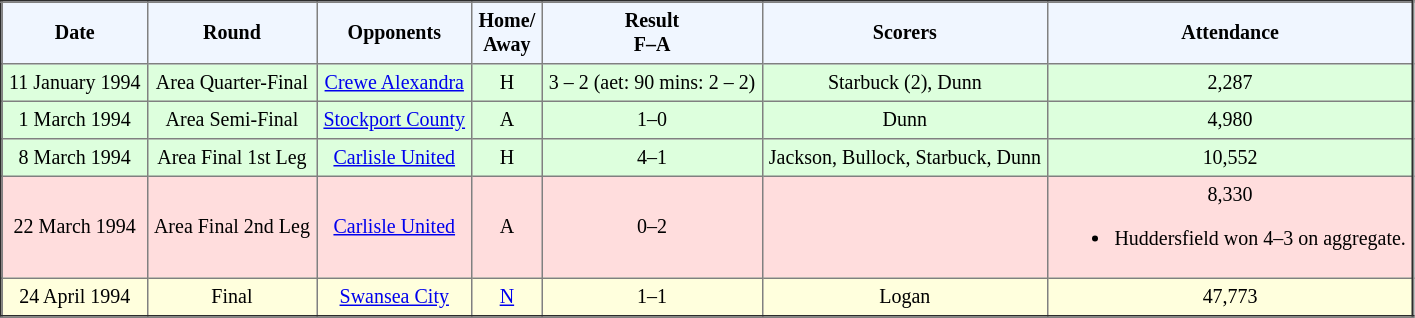<table border="2" cellpadding="4" style="border-collapse:collapse; text-align:center; font-size:smaller;">
<tr style="background:#f0f6ff;">
<th><strong>Date</strong></th>
<th><strong>Round</strong></th>
<th><strong>Opponents</strong></th>
<th><strong>Home/<br>Away</strong></th>
<th><strong>Result<br>F–A</strong></th>
<th><strong>Scorers</strong></th>
<th><strong>Attendance</strong></th>
</tr>
<tr bgcolor="#ddffdd">
<td>11 January 1994</td>
<td>Area Quarter-Final</td>
<td><a href='#'>Crewe Alexandra</a></td>
<td>H</td>
<td>3 – 2 (aet: 90 mins: 2 – 2)</td>
<td>Starbuck (2), Dunn</td>
<td>2,287</td>
</tr>
<tr bgcolor="#ddffdd">
<td>1 March 1994</td>
<td>Area Semi-Final</td>
<td><a href='#'>Stockport County</a></td>
<td>A</td>
<td>1–0</td>
<td>Dunn</td>
<td>4,980</td>
</tr>
<tr bgcolor="#ddffdd">
<td>8 March 1994</td>
<td>Area Final 1st Leg</td>
<td><a href='#'>Carlisle United</a></td>
<td>H</td>
<td>4–1</td>
<td>Jackson, Bullock, Starbuck, Dunn</td>
<td>10,552</td>
</tr>
<tr bgcolor="#ffdddd">
<td>22 March 1994</td>
<td>Area Final 2nd Leg</td>
<td><a href='#'>Carlisle United</a></td>
<td>A</td>
<td>0–2</td>
<td></td>
<td>8,330<br><ul><li>Huddersfield won 4–3 on aggregate.</li></ul></td>
</tr>
<tr bgcolor="#ffffdd">
<td>24 April 1994</td>
<td>Final</td>
<td><a href='#'>Swansea City</a></td>
<td><a href='#'>N</a></td>
<td>1–1</td>
<td>Logan</td>
<td>47,773</td>
</tr>
</table>
